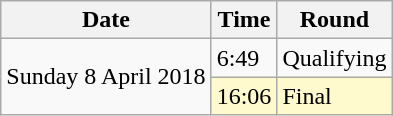<table class="wikitable">
<tr>
<th>Date</th>
<th>Time</th>
<th>Round</th>
</tr>
<tr>
<td rowspan=2>Sunday 8 April 2018</td>
<td>6:49</td>
<td>Qualifying</td>
</tr>
<tr>
<td style=background:lemonchiffon>16:06</td>
<td style=background:lemonchiffon>Final</td>
</tr>
</table>
